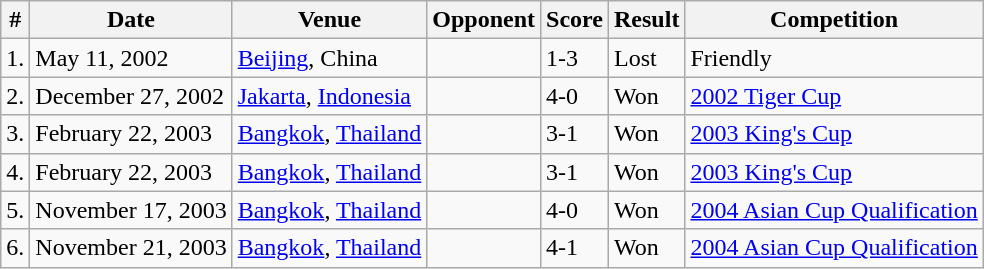<table class="wikitable">
<tr>
<th>#</th>
<th>Date</th>
<th>Venue</th>
<th>Opponent</th>
<th>Score</th>
<th>Result</th>
<th>Competition</th>
</tr>
<tr>
<td>1.</td>
<td>May 11, 2002</td>
<td><a href='#'>Beijing</a>, China</td>
<td></td>
<td>1-3</td>
<td>Lost</td>
<td>Friendly</td>
</tr>
<tr>
<td>2.</td>
<td>December 27, 2002</td>
<td><a href='#'>Jakarta</a>, <a href='#'>Indonesia</a></td>
<td></td>
<td>4-0</td>
<td>Won</td>
<td><a href='#'>2002 Tiger Cup</a></td>
</tr>
<tr>
<td>3.</td>
<td>February 22, 2003</td>
<td><a href='#'>Bangkok</a>, <a href='#'>Thailand</a></td>
<td></td>
<td>3-1</td>
<td>Won</td>
<td><a href='#'>2003 King's Cup</a></td>
</tr>
<tr>
<td>4.</td>
<td>February 22, 2003</td>
<td><a href='#'>Bangkok</a>, <a href='#'>Thailand</a></td>
<td></td>
<td>3-1</td>
<td>Won</td>
<td><a href='#'>2003 King's Cup</a></td>
</tr>
<tr>
<td>5.</td>
<td>November 17, 2003</td>
<td><a href='#'>Bangkok</a>, <a href='#'>Thailand</a></td>
<td></td>
<td>4-0</td>
<td>Won</td>
<td><a href='#'>2004 Asian Cup Qualification</a></td>
</tr>
<tr>
<td>6.</td>
<td>November 21, 2003</td>
<td><a href='#'>Bangkok</a>, <a href='#'>Thailand</a></td>
<td></td>
<td>4-1</td>
<td>Won</td>
<td><a href='#'>2004 Asian Cup Qualification</a></td>
</tr>
</table>
